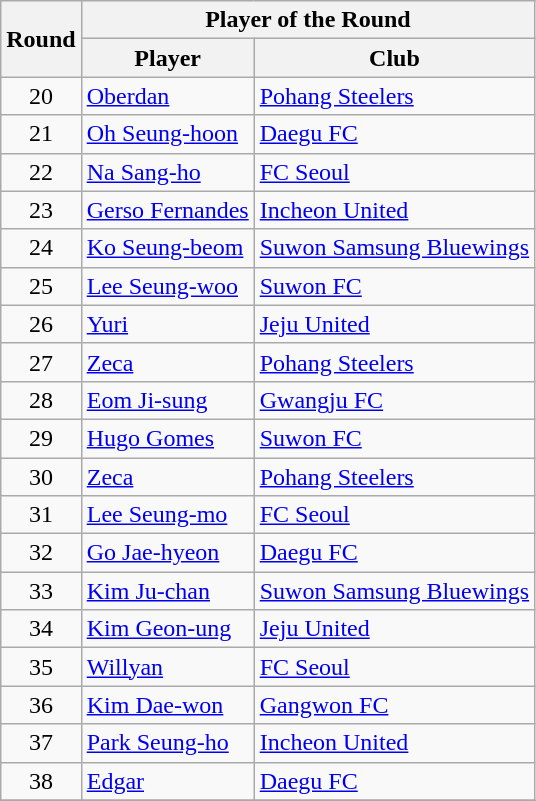<table class="wikitable">
<tr>
<th rowspan=2>Round</th>
<th colspan=2>Player of the Round</th>
</tr>
<tr>
<th>Player</th>
<th>Club</th>
</tr>
<tr>
<td align=center>20</td>
<td> <a href='#'>Oberdan</a></td>
<td><a href='#'>Pohang Steelers</a></td>
</tr>
<tr>
<td align=center>21</td>
<td> <a href='#'>Oh Seung-hoon</a></td>
<td><a href='#'>Daegu FC</a></td>
</tr>
<tr>
<td align=center>22</td>
<td> <a href='#'>Na Sang-ho</a></td>
<td><a href='#'>FC Seoul</a></td>
</tr>
<tr>
<td align=center>23</td>
<td> <a href='#'>Gerso Fernandes</a></td>
<td><a href='#'>Incheon United</a></td>
</tr>
<tr>
<td align=center>24</td>
<td> <a href='#'>Ko Seung-beom</a></td>
<td><a href='#'>Suwon Samsung Bluewings</a></td>
</tr>
<tr>
<td align=center>25</td>
<td> <a href='#'>Lee Seung-woo</a></td>
<td><a href='#'>Suwon FC</a></td>
</tr>
<tr>
<td align=center>26</td>
<td> <a href='#'>Yuri</a></td>
<td><a href='#'>Jeju United</a></td>
</tr>
<tr>
<td align=center>27</td>
<td> <a href='#'>Zeca</a></td>
<td><a href='#'>Pohang Steelers</a></td>
</tr>
<tr>
<td align=center>28</td>
<td> <a href='#'>Eom Ji-sung</a></td>
<td><a href='#'>Gwangju FC</a></td>
</tr>
<tr>
<td align=center>29</td>
<td> <a href='#'>Hugo Gomes</a></td>
<td><a href='#'>Suwon FC</a></td>
</tr>
<tr>
<td align=center>30</td>
<td> <a href='#'>Zeca</a></td>
<td><a href='#'>Pohang Steelers</a></td>
</tr>
<tr>
<td align=center>31</td>
<td> <a href='#'>Lee Seung-mo</a></td>
<td><a href='#'>FC Seoul</a></td>
</tr>
<tr>
<td align=center>32</td>
<td> <a href='#'>Go Jae-hyeon</a></td>
<td><a href='#'>Daegu FC</a></td>
</tr>
<tr>
<td align=center>33</td>
<td> <a href='#'>Kim Ju-chan</a></td>
<td><a href='#'>Suwon Samsung Bluewings</a></td>
</tr>
<tr>
<td align=center>34</td>
<td> <a href='#'>Kim Geon-ung</a></td>
<td><a href='#'>Jeju United</a></td>
</tr>
<tr>
<td align=center>35</td>
<td> <a href='#'>Willyan</a></td>
<td><a href='#'>FC Seoul</a></td>
</tr>
<tr>
<td align=center>36</td>
<td> <a href='#'>Kim Dae-won</a></td>
<td><a href='#'>Gangwon FC</a></td>
</tr>
<tr>
<td align=center>37</td>
<td> <a href='#'>Park Seung-ho</a></td>
<td><a href='#'>Incheon United</a></td>
</tr>
<tr>
<td align=center>38</td>
<td> <a href='#'>Edgar</a></td>
<td><a href='#'>Daegu FC</a></td>
</tr>
<tr>
</tr>
</table>
